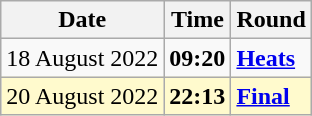<table class="wikitable">
<tr>
<th>Date</th>
<th>Time</th>
<th>Round</th>
</tr>
<tr>
<td>18 August 2022</td>
<td><strong>09:20</strong></td>
<td><strong><a href='#'>Heats</a></strong></td>
</tr>
<tr style=background:lemonchiffon>
<td>20 August 2022</td>
<td><strong>22:13</strong></td>
<td><strong><a href='#'>Final</a></strong></td>
</tr>
</table>
